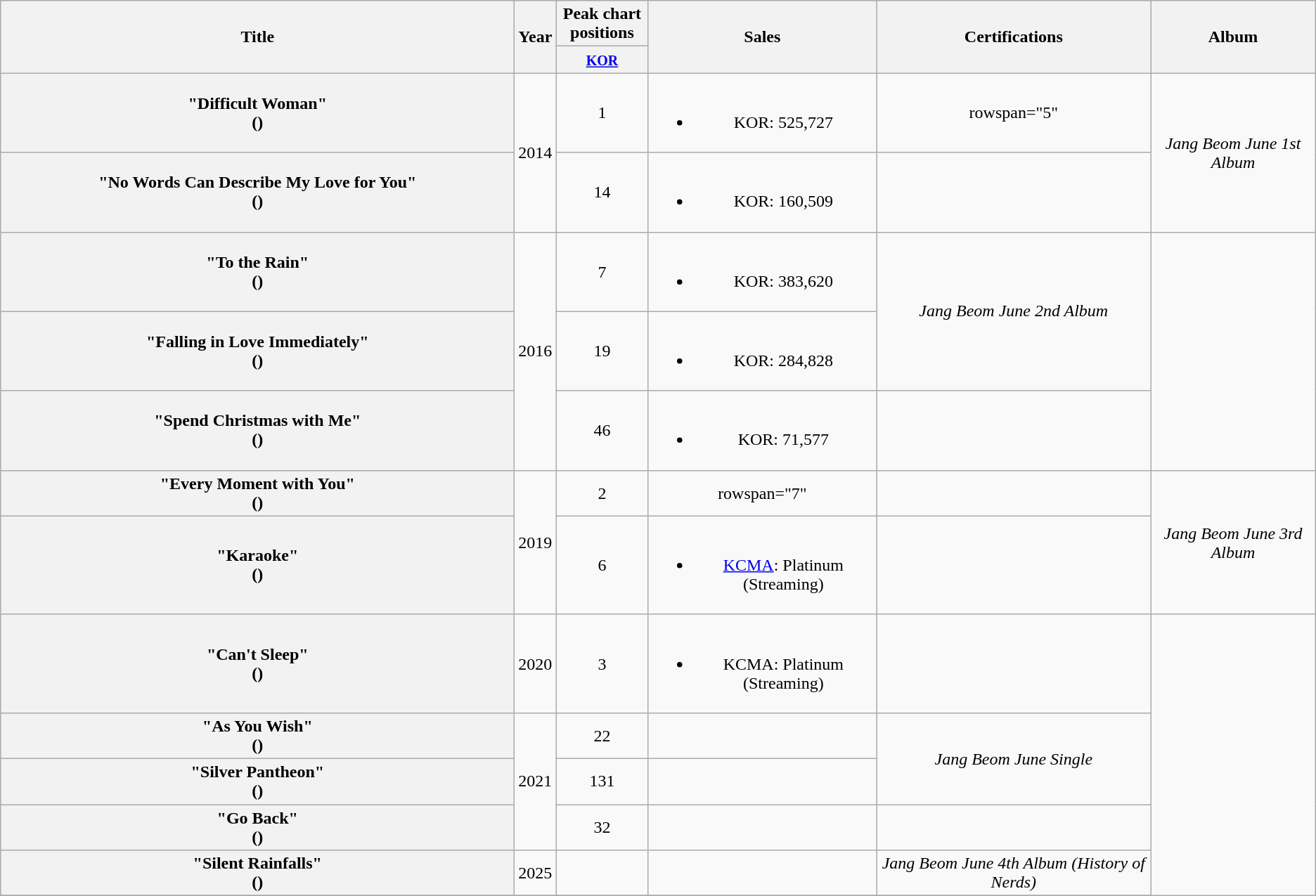<table class="wikitable plainrowheaders" style="text-align:center">
<tr>
<th scope="col" rowspan="2" style="width:30em;">Title</th>
<th scope="col" rowspan="2">Year</th>
<th scope="col" colspan="1" style="width:5em;">Peak chart positions</th>
<th scope="col" rowspan="2">Sales</th>
<th scope="col" rowspan="2">Certifications</th>
<th scope="col" rowspan="2">Album</th>
</tr>
<tr>
<th><small><a href='#'>KOR</a></small><br></th>
</tr>
<tr>
<th scope="row">"Difficult Woman"<br>()</th>
<td rowspan="2">2014</td>
<td>1</td>
<td><br><ul><li>KOR: 525,727</li></ul></td>
<td>rowspan="5" </td>
<td rowspan="2"><em>Jang Beom June 1st Album</em></td>
</tr>
<tr>
<th scope="row">"No Words Can Describe My Love for You"<br>()</th>
<td>14</td>
<td><br><ul><li>KOR: 160,509</li></ul></td>
</tr>
<tr>
<th scope="row">"To the Rain"<br>()</th>
<td rowspan="3">2016</td>
<td>7</td>
<td><br><ul><li>KOR: 383,620</li></ul></td>
<td rowspan="2"><em>Jang Beom June 2nd Album</em></td>
</tr>
<tr>
<th scope="row">"Falling in Love Immediately"<br>()</th>
<td>19</td>
<td><br><ul><li>KOR: 284,828</li></ul></td>
</tr>
<tr>
<th scope="row">"Spend Christmas with Me"<br>()</th>
<td>46</td>
<td><br><ul><li>KOR: 71,577</li></ul></td>
<td></td>
</tr>
<tr>
<th scope="row">"Every Moment with You"<br>()</th>
<td rowspan="2">2019</td>
<td>2</td>
<td>rowspan="7" </td>
<td></td>
<td rowspan="2"><em>Jang Beom June 3rd Album</em></td>
</tr>
<tr>
<th scope="row">"Karaoke"<br>()</th>
<td>6</td>
<td><br><ul><li><a href='#'>KCMA</a>: Platinum (Streaming)</li></ul></td>
</tr>
<tr>
<th scope="row">"Can't Sleep"<br>()</th>
<td>2020</td>
<td>3</td>
<td><br><ul><li>KCMA: Platinum (Streaming)</li></ul></td>
<td></td>
</tr>
<tr>
<th scope="row">"As You Wish"<br>()</th>
<td rowspan="3">2021</td>
<td>22</td>
<td></td>
<td rowspan="2"><em>Jang Beom June Single</em></td>
</tr>
<tr>
<th scope="row">"Silver Pantheon"<br>()</th>
<td>131</td>
<td></td>
</tr>
<tr>
<th scope="row">"Go Back"<br>()</th>
<td>32</td>
<td></td>
<td></td>
</tr>
<tr>
<th scope="row">"Silent Rainfalls"<br>()</th>
<td>2025</td>
<td></td>
<td></td>
<td><em>Jang Beom June 4th Album (History of Nerds)</em></td>
</tr>
<tr>
</tr>
</table>
